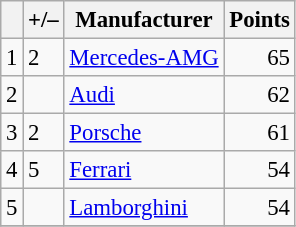<table class="wikitable" style="font-size: 95%;">
<tr>
<th scope="col"></th>
<th scope="col">+/–</th>
<th scope="col">Manufacturer</th>
<th scope="col">Points</th>
</tr>
<tr>
<td align=center>1</td>
<td align="left"> 2</td>
<td> <a href='#'>Mercedes-AMG</a></td>
<td align=right>65</td>
</tr>
<tr>
<td align=center>2</td>
<td align="left"></td>
<td> <a href='#'>Audi</a></td>
<td align=right>62</td>
</tr>
<tr>
<td align=center>3</td>
<td align="left"> 2</td>
<td> <a href='#'>Porsche</a></td>
<td align=right>61</td>
</tr>
<tr>
<td align=center>4</td>
<td align="left"> 5</td>
<td> <a href='#'>Ferrari</a></td>
<td align=right>54</td>
</tr>
<tr>
<td align=center>5</td>
<td align="left"></td>
<td> <a href='#'>Lamborghini</a></td>
<td align=right>54</td>
</tr>
<tr>
</tr>
</table>
